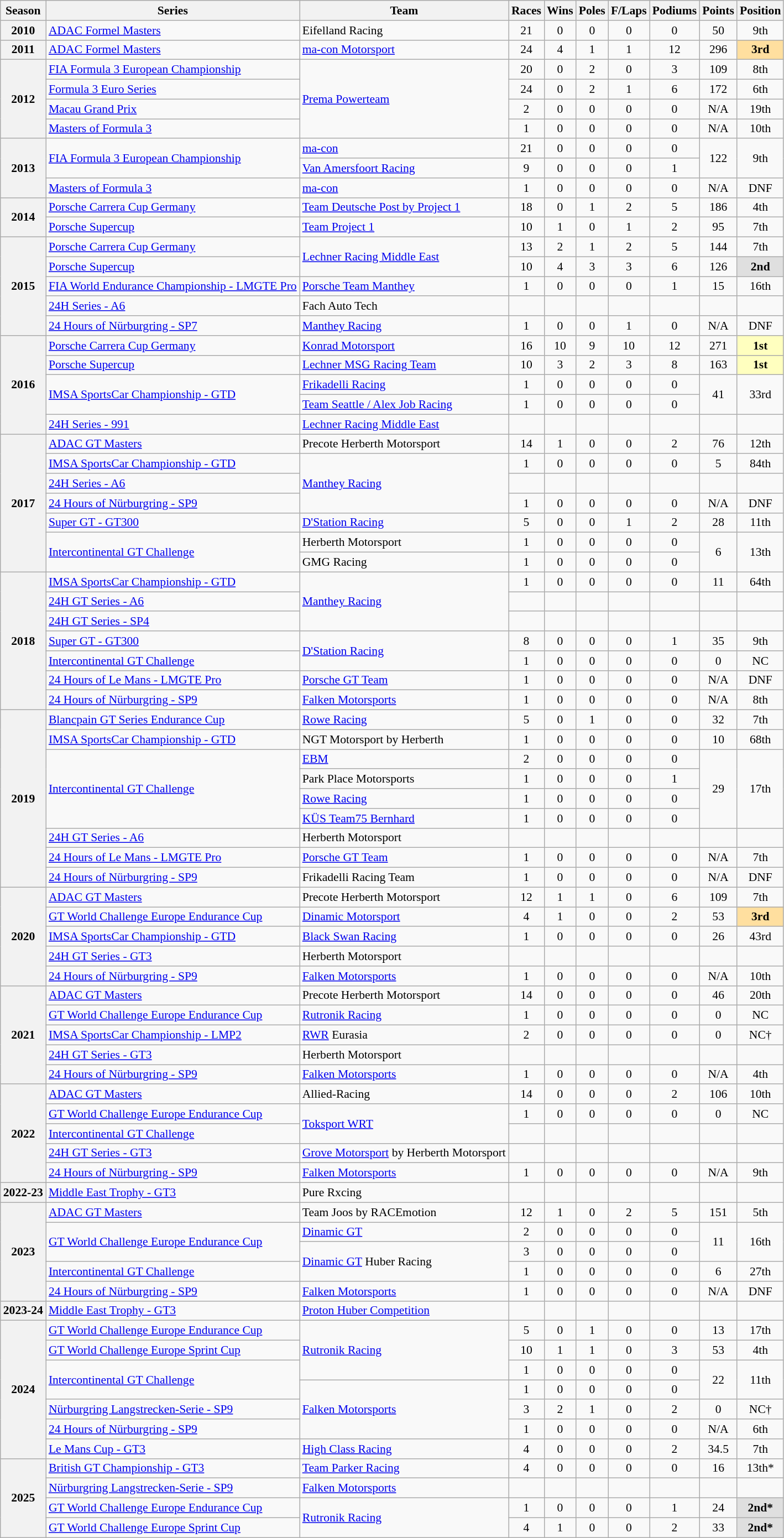<table class="wikitable" style="font-size: 90%; text-align:center">
<tr>
<th>Season</th>
<th>Series</th>
<th>Team</th>
<th>Races</th>
<th>Wins</th>
<th>Poles</th>
<th>F/Laps</th>
<th>Podiums</th>
<th>Points</th>
<th>Position</th>
</tr>
<tr>
<th>2010</th>
<td align=left><a href='#'>ADAC Formel Masters</a></td>
<td align=left>Eifelland Racing</td>
<td>21</td>
<td>0</td>
<td>0</td>
<td>0</td>
<td>0</td>
<td>50</td>
<td>9th</td>
</tr>
<tr>
<th>2011</th>
<td align=left><a href='#'>ADAC Formel Masters</a></td>
<td align=left><a href='#'>ma-con Motorsport</a></td>
<td>24</td>
<td>4</td>
<td>1</td>
<td>1</td>
<td>12</td>
<td>296</td>
<td style="background:#FFDF9F;"><strong>3rd</strong></td>
</tr>
<tr>
<th rowspan="4">2012</th>
<td align=left><a href='#'>FIA Formula 3 European Championship</a></td>
<td rowspan="4" align=left><a href='#'>Prema Powerteam</a></td>
<td>20</td>
<td>0</td>
<td>2</td>
<td>0</td>
<td>3</td>
<td>109</td>
<td>8th</td>
</tr>
<tr>
<td align=left><a href='#'>Formula 3 Euro Series</a></td>
<td>24</td>
<td>0</td>
<td>2</td>
<td>1</td>
<td>6</td>
<td>172</td>
<td>6th</td>
</tr>
<tr>
<td align=left><a href='#'>Macau Grand Prix</a></td>
<td>2</td>
<td>0</td>
<td>0</td>
<td>0</td>
<td>0</td>
<td>N/A</td>
<td>19th</td>
</tr>
<tr>
<td align=left><a href='#'>Masters of Formula 3</a></td>
<td>1</td>
<td>0</td>
<td>0</td>
<td>0</td>
<td>0</td>
<td>N/A</td>
<td>10th</td>
</tr>
<tr>
<th rowspan="3">2013</th>
<td rowspan="2" align=left><a href='#'>FIA Formula 3 European Championship</a></td>
<td align=left><a href='#'>ma-con</a></td>
<td>21</td>
<td>0</td>
<td>0</td>
<td>0</td>
<td>0</td>
<td rowspan="2">122</td>
<td rowspan="2">9th</td>
</tr>
<tr>
<td align=left><a href='#'>Van Amersfoort Racing</a></td>
<td>9</td>
<td>0</td>
<td>0</td>
<td>0</td>
<td>1</td>
</tr>
<tr>
<td align=left><a href='#'>Masters of Formula 3</a></td>
<td align=left><a href='#'>ma-con</a></td>
<td>1</td>
<td>0</td>
<td>0</td>
<td>0</td>
<td>0</td>
<td>N/A</td>
<td>DNF</td>
</tr>
<tr>
<th rowspan="2">2014</th>
<td align=left><a href='#'>Porsche Carrera Cup Germany</a></td>
<td align=left><a href='#'>Team Deutsche Post by Project 1</a></td>
<td>18</td>
<td>0</td>
<td>1</td>
<td>2</td>
<td>5</td>
<td>186</td>
<td>4th</td>
</tr>
<tr>
<td align=left><a href='#'>Porsche Supercup</a></td>
<td align=left><a href='#'>Team Project 1</a></td>
<td>10</td>
<td>1</td>
<td>0</td>
<td>1</td>
<td>2</td>
<td>95</td>
<td>7th</td>
</tr>
<tr>
<th rowspan="5">2015</th>
<td align=left><a href='#'>Porsche Carrera Cup Germany</a></td>
<td rowspan="2" align=left><a href='#'>Lechner Racing Middle East</a></td>
<td>13</td>
<td>2</td>
<td>1</td>
<td>2</td>
<td>5</td>
<td>144</td>
<td>7th</td>
</tr>
<tr>
<td align=left><a href='#'>Porsche Supercup</a></td>
<td>10</td>
<td>4</td>
<td>3</td>
<td>3</td>
<td>6</td>
<td>126</td>
<td style="background:#DFDFDF;"><strong>2nd</strong></td>
</tr>
<tr>
<td align=left><a href='#'>FIA World Endurance Championship - LMGTE Pro</a></td>
<td align=left><a href='#'>Porsche Team Manthey</a></td>
<td>1</td>
<td>0</td>
<td>0</td>
<td>0</td>
<td>1</td>
<td>15</td>
<td>16th</td>
</tr>
<tr>
<td align=left><a href='#'>24H Series - A6</a></td>
<td align=left>Fach Auto Tech</td>
<td></td>
<td></td>
<td></td>
<td></td>
<td></td>
<td></td>
<td></td>
</tr>
<tr>
<td align=left><a href='#'>24 Hours of Nürburgring - SP7</a></td>
<td align=left><a href='#'>Manthey Racing</a></td>
<td>1</td>
<td>0</td>
<td>0</td>
<td>1</td>
<td>0</td>
<td>N/A</td>
<td>DNF</td>
</tr>
<tr>
<th rowspan="5">2016</th>
<td align=left><a href='#'>Porsche Carrera Cup Germany</a></td>
<td align=left><a href='#'>Konrad Motorsport</a></td>
<td>16</td>
<td>10</td>
<td>9</td>
<td>10</td>
<td>12</td>
<td>271</td>
<td style="background:#FFFFBF;"><strong>1st</strong></td>
</tr>
<tr>
<td align=left><a href='#'>Porsche Supercup</a></td>
<td align=left><a href='#'>Lechner MSG Racing Team</a></td>
<td>10</td>
<td>3</td>
<td>2</td>
<td>3</td>
<td>8</td>
<td>163</td>
<td style="background:#FFFFBF;"><strong>1st</strong></td>
</tr>
<tr>
<td rowspan="2" align=left><a href='#'>IMSA SportsCar Championship - GTD</a></td>
<td align=left><a href='#'>Frikadelli Racing</a></td>
<td>1</td>
<td>0</td>
<td>0</td>
<td>0</td>
<td>0</td>
<td rowspan="2">41</td>
<td rowspan="2">33rd</td>
</tr>
<tr>
<td align=left><a href='#'>Team Seattle / Alex Job Racing</a></td>
<td>1</td>
<td>0</td>
<td>0</td>
<td>0</td>
<td>0</td>
</tr>
<tr>
<td align=left><a href='#'>24H Series - 991</a></td>
<td align=left><a href='#'>Lechner Racing Middle East</a></td>
<td></td>
<td></td>
<td></td>
<td></td>
<td></td>
<td></td>
<td></td>
</tr>
<tr>
<th rowspan="7">2017</th>
<td align=left><a href='#'>ADAC GT Masters</a></td>
<td align=left>Precote Herberth Motorsport</td>
<td>14</td>
<td>1</td>
<td>0</td>
<td>0</td>
<td>2</td>
<td>76</td>
<td>12th</td>
</tr>
<tr>
<td align=left><a href='#'>IMSA SportsCar Championship - GTD</a></td>
<td rowspan="3" align="left"><a href='#'>Manthey Racing</a></td>
<td>1</td>
<td>0</td>
<td>0</td>
<td>0</td>
<td>0</td>
<td>5</td>
<td>84th</td>
</tr>
<tr>
<td align=left><a href='#'>24H Series - A6</a></td>
<td></td>
<td></td>
<td></td>
<td></td>
<td></td>
<td></td>
<td></td>
</tr>
<tr>
<td align=left><a href='#'>24 Hours of Nürburgring - SP9</a></td>
<td>1</td>
<td>0</td>
<td>0</td>
<td>0</td>
<td>0</td>
<td>N/A</td>
<td>DNF</td>
</tr>
<tr>
<td align=left><a href='#'>Super GT - GT300</a></td>
<td align=left><a href='#'>D'Station Racing</a></td>
<td>5</td>
<td>0</td>
<td>0</td>
<td>1</td>
<td>2</td>
<td>28</td>
<td>11th</td>
</tr>
<tr>
<td rowspan="2" align=left><a href='#'>Intercontinental GT Challenge</a></td>
<td align=left>Herberth Motorsport</td>
<td>1</td>
<td>0</td>
<td>0</td>
<td>0</td>
<td>0</td>
<td rowspan="2">6</td>
<td rowspan="2">13th</td>
</tr>
<tr>
<td align=left>GMG Racing</td>
<td>1</td>
<td>0</td>
<td>0</td>
<td>0</td>
<td>0</td>
</tr>
<tr>
<th rowspan="7">2018</th>
<td align=left><a href='#'>IMSA SportsCar Championship - GTD</a></td>
<td rowspan="3" align="left"><a href='#'>Manthey Racing</a></td>
<td>1</td>
<td>0</td>
<td>0</td>
<td>0</td>
<td>0</td>
<td>11</td>
<td>64th</td>
</tr>
<tr>
<td align=left><a href='#'>24H GT Series - A6</a></td>
<td></td>
<td></td>
<td></td>
<td></td>
<td></td>
<td></td>
<td></td>
</tr>
<tr>
<td align=left><a href='#'>24H GT Series - SP4</a></td>
<td></td>
<td></td>
<td></td>
<td></td>
<td></td>
<td></td>
<td></td>
</tr>
<tr>
<td align=left><a href='#'>Super GT - GT300</a></td>
<td rowspan="2" align=left><a href='#'>D'Station Racing</a></td>
<td>8</td>
<td>0</td>
<td>0</td>
<td>0</td>
<td>1</td>
<td>35</td>
<td>9th</td>
</tr>
<tr>
<td align=left><a href='#'>Intercontinental GT Challenge</a></td>
<td>1</td>
<td>0</td>
<td>0</td>
<td>0</td>
<td>0</td>
<td>0</td>
<td>NC</td>
</tr>
<tr>
<td align=left><a href='#'>24 Hours of Le Mans - LMGTE Pro</a></td>
<td align=left><a href='#'>Porsche GT Team</a></td>
<td>1</td>
<td>0</td>
<td>0</td>
<td>0</td>
<td>0</td>
<td>N/A</td>
<td>DNF</td>
</tr>
<tr>
<td align=left><a href='#'>24 Hours of Nürburgring - SP9</a></td>
<td align=left><a href='#'>Falken Motorsports</a></td>
<td>1</td>
<td>0</td>
<td>0</td>
<td>0</td>
<td>0</td>
<td>N/A</td>
<td>8th</td>
</tr>
<tr>
<th rowspan="9">2019</th>
<td align="left"><a href='#'>Blancpain GT Series Endurance Cup</a></td>
<td align="left"><a href='#'>Rowe Racing</a></td>
<td>5</td>
<td>0</td>
<td>1</td>
<td>0</td>
<td>0</td>
<td>32</td>
<td>7th</td>
</tr>
<tr>
<td align=left><a href='#'>IMSA SportsCar Championship - GTD</a></td>
<td align=left>NGT Motorsport by Herberth</td>
<td>1</td>
<td>0</td>
<td>0</td>
<td>0</td>
<td>0</td>
<td>10</td>
<td>68th</td>
</tr>
<tr>
<td rowspan="4" align=left><a href='#'>Intercontinental GT Challenge</a></td>
<td align=left><a href='#'>EBM</a></td>
<td>2</td>
<td>0</td>
<td>0</td>
<td>0</td>
<td>0</td>
<td rowspan="4">29</td>
<td rowspan="4">17th</td>
</tr>
<tr>
<td align=left>Park Place Motorsports</td>
<td>1</td>
<td>0</td>
<td>0</td>
<td>0</td>
<td>1</td>
</tr>
<tr>
<td align=left><a href='#'>Rowe Racing</a></td>
<td>1</td>
<td>0</td>
<td>0</td>
<td>0</td>
<td>0</td>
</tr>
<tr>
<td align=left><a href='#'>KÜS Team75 Bernhard</a></td>
<td>1</td>
<td>0</td>
<td>0</td>
<td>0</td>
<td>0</td>
</tr>
<tr>
<td align=left><a href='#'>24H GT Series - A6</a></td>
<td align=left>Herberth Motorsport</td>
<td></td>
<td></td>
<td></td>
<td></td>
<td></td>
<td></td>
<td></td>
</tr>
<tr>
<td align=left><a href='#'>24 Hours of Le Mans - LMGTE Pro</a></td>
<td align=left><a href='#'>Porsche GT Team</a></td>
<td>1</td>
<td>0</td>
<td>0</td>
<td>0</td>
<td>0</td>
<td>N/A</td>
<td>7th</td>
</tr>
<tr>
<td align=left><a href='#'>24 Hours of Nürburgring - SP9</a></td>
<td align=left>Frikadelli Racing Team</td>
<td>1</td>
<td>0</td>
<td>0</td>
<td>0</td>
<td>0</td>
<td>N/A</td>
<td>DNF</td>
</tr>
<tr>
<th rowspan="5">2020</th>
<td align="left"><a href='#'>ADAC GT Masters</a></td>
<td align="left">Precote Herberth Motorsport</td>
<td>12</td>
<td>1</td>
<td>1</td>
<td>0</td>
<td>6</td>
<td>109</td>
<td>7th</td>
</tr>
<tr>
<td align=left><a href='#'>GT World Challenge Europe Endurance Cup</a></td>
<td align=left><a href='#'>Dinamic Motorsport</a></td>
<td>4</td>
<td>1</td>
<td>0</td>
<td>0</td>
<td>2</td>
<td>53</td>
<td style="background:#FFDF9F;"><strong>3rd</strong></td>
</tr>
<tr>
<td align=left><a href='#'>IMSA SportsCar Championship - GTD</a></td>
<td align=left><a href='#'>Black Swan Racing</a></td>
<td>1</td>
<td>0</td>
<td>0</td>
<td>0</td>
<td>0</td>
<td>26</td>
<td>43rd</td>
</tr>
<tr>
<td align=left><a href='#'>24H GT Series - GT3</a></td>
<td align=left>Herberth Motorsport</td>
<td></td>
<td></td>
<td></td>
<td></td>
<td></td>
<td></td>
<td></td>
</tr>
<tr>
<td align=left><a href='#'>24 Hours of Nürburgring - SP9</a></td>
<td align=left><a href='#'>Falken Motorsports</a></td>
<td>1</td>
<td>0</td>
<td>0</td>
<td>0</td>
<td>0</td>
<td>N/A</td>
<td>10th</td>
</tr>
<tr>
<th rowspan="5">2021</th>
<td align="left"><a href='#'>ADAC GT Masters</a></td>
<td align="left">Precote Herberth Motorsport</td>
<td>14</td>
<td>0</td>
<td>0</td>
<td>0</td>
<td>0</td>
<td>46</td>
<td>20th</td>
</tr>
<tr>
<td align=left><a href='#'>GT World Challenge Europe Endurance Cup</a></td>
<td align=left><a href='#'>Rutronik Racing</a></td>
<td>1</td>
<td>0</td>
<td>0</td>
<td>0</td>
<td>0</td>
<td>0</td>
<td>NC</td>
</tr>
<tr>
<td align=left><a href='#'>IMSA SportsCar Championship - LMP2</a></td>
<td align=left><a href='#'>RWR</a> Eurasia</td>
<td>2</td>
<td>0</td>
<td>0</td>
<td>0</td>
<td>0</td>
<td>0</td>
<td>NC†</td>
</tr>
<tr>
<td align=left><a href='#'>24H GT Series - GT3</a></td>
<td align=left>Herberth Motorsport</td>
<td></td>
<td></td>
<td></td>
<td></td>
<td></td>
<td></td>
<td></td>
</tr>
<tr>
<td align=left><a href='#'>24 Hours of Nürburgring - SP9</a></td>
<td align=left><a href='#'>Falken Motorsports</a></td>
<td>1</td>
<td>0</td>
<td>0</td>
<td>0</td>
<td>0</td>
<td>N/A</td>
<td>4th</td>
</tr>
<tr>
<th rowspan="5">2022</th>
<td align="left"><a href='#'>ADAC GT Masters</a></td>
<td align="left">Allied-Racing</td>
<td>14</td>
<td>0</td>
<td>0</td>
<td>0</td>
<td>2</td>
<td>106</td>
<td>10th</td>
</tr>
<tr>
<td align=left><a href='#'>GT World Challenge Europe Endurance Cup</a></td>
<td rowspan="2" align=left><a href='#'>Toksport WRT</a></td>
<td>1</td>
<td>0</td>
<td>0</td>
<td>0</td>
<td>0</td>
<td>0</td>
<td>NC</td>
</tr>
<tr>
<td align=left><a href='#'>Intercontinental GT Challenge</a></td>
<td></td>
<td></td>
<td></td>
<td></td>
<td></td>
<td></td>
<td></td>
</tr>
<tr>
<td align=left><a href='#'>24H GT Series - GT3</a></td>
<td align=left><a href='#'>Grove Motorsport</a> by Herberth Motorsport</td>
<td></td>
<td></td>
<td></td>
<td></td>
<td></td>
<td></td>
<td></td>
</tr>
<tr>
<td align=left><a href='#'>24 Hours of Nürburgring - SP9</a></td>
<td align=left><a href='#'>Falken Motorsports</a></td>
<td>1</td>
<td>0</td>
<td>0</td>
<td>0</td>
<td>0</td>
<td>N/A</td>
<td>9th</td>
</tr>
<tr>
<th>2022-23</th>
<td align=left><a href='#'>Middle East Trophy - GT3</a></td>
<td align=left>Pure Rxcing</td>
<td></td>
<td></td>
<td></td>
<td></td>
<td></td>
<td></td>
<td></td>
</tr>
<tr>
<th rowspan="5">2023</th>
<td align=left><a href='#'>ADAC GT Masters</a></td>
<td align=left>Team Joos by RACEmotion</td>
<td>12</td>
<td>1</td>
<td>0</td>
<td>2</td>
<td>5</td>
<td>151</td>
<td>5th</td>
</tr>
<tr>
<td rowspan="2" align="left"><a href='#'>GT World Challenge Europe Endurance Cup</a></td>
<td align="left"><a href='#'>Dinamic GT</a></td>
<td>2</td>
<td>0</td>
<td>0</td>
<td>0</td>
<td>0</td>
<td rowspan="2">11</td>
<td rowspan="2">16th</td>
</tr>
<tr>
<td align=left rowspan=2><a href='#'>Dinamic GT</a>  Huber Racing</td>
<td>3</td>
<td>0</td>
<td>0</td>
<td>0</td>
<td>0</td>
</tr>
<tr>
<td align="left"><a href='#'>Intercontinental GT Challenge</a></td>
<td>1</td>
<td>0</td>
<td>0</td>
<td>0</td>
<td>0</td>
<td>6</td>
<td>27th</td>
</tr>
<tr>
<td align=left><a href='#'>24 Hours of Nürburgring - SP9</a></td>
<td align=left><a href='#'>Falken Motorsports</a></td>
<td>1</td>
<td>0</td>
<td>0</td>
<td>0</td>
<td>0</td>
<td>N/A</td>
<td>DNF</td>
</tr>
<tr>
<th>2023-24</th>
<td align=left><a href='#'>Middle East Trophy - GT3</a></td>
<td align=left><a href='#'>Proton Huber Competition</a></td>
<td></td>
<td></td>
<td></td>
<td></td>
<td></td>
<td></td>
<td></td>
</tr>
<tr>
<th rowspan="7">2024</th>
<td align=left><a href='#'>GT World Challenge Europe Endurance Cup</a></td>
<td rowspan="3" align="left"><a href='#'>Rutronik Racing</a></td>
<td>5</td>
<td>0</td>
<td>1</td>
<td>0</td>
<td>0</td>
<td>13</td>
<td>17th</td>
</tr>
<tr>
<td align=left><a href='#'>GT World Challenge Europe Sprint Cup</a></td>
<td>10</td>
<td>1</td>
<td>1</td>
<td>0</td>
<td>3</td>
<td>53</td>
<td>4th</td>
</tr>
<tr>
<td align=left rowspan="2"><a href='#'>Intercontinental GT Challenge</a></td>
<td>1</td>
<td>0</td>
<td>0</td>
<td>0</td>
<td>0</td>
<td rowspan="2">22</td>
<td rowspan="2">11th</td>
</tr>
<tr>
<td rowspan="3" align="left"><a href='#'>Falken Motorsports</a></td>
<td>1</td>
<td>0</td>
<td>0</td>
<td>0</td>
<td>0</td>
</tr>
<tr>
<td align=left><a href='#'>Nürburgring Langstrecken-Serie - SP9</a></td>
<td>3</td>
<td>2</td>
<td>1</td>
<td>0</td>
<td>2</td>
<td>0</td>
<td>NC†</td>
</tr>
<tr>
<td align=left><a href='#'>24 Hours of Nürburgring - SP9</a></td>
<td>1</td>
<td>0</td>
<td>0</td>
<td>0</td>
<td>0</td>
<td>N/A</td>
<td>6th</td>
</tr>
<tr>
<td align=left><a href='#'>Le Mans Cup - GT3</a></td>
<td align=left><a href='#'>High Class Racing</a></td>
<td>4</td>
<td>0</td>
<td>0</td>
<td>0</td>
<td>2</td>
<td>34.5</td>
<td>7th</td>
</tr>
<tr>
<th rowspan="4">2025</th>
<td align=left><a href='#'>British GT Championship - GT3</a></td>
<td align=left><a href='#'>Team Parker Racing</a></td>
<td>4</td>
<td>0</td>
<td>0</td>
<td>0</td>
<td>0</td>
<td>16</td>
<td>13th*</td>
</tr>
<tr>
<td align=left><a href='#'>Nürburgring Langstrecken-Serie - SP9</a></td>
<td align=left><a href='#'>Falken Motorsports</a></td>
<td></td>
<td></td>
<td></td>
<td></td>
<td></td>
<td></td>
<td></td>
</tr>
<tr>
<td align=left><a href='#'>GT World Challenge Europe Endurance Cup</a></td>
<td rowspan="2" align="left"><a href='#'>Rutronik Racing</a></td>
<td>1</td>
<td>0</td>
<td>0</td>
<td>0</td>
<td>1</td>
<td>24</td>
<td style="background:#DFDFDF;"><strong>2nd*</strong></td>
</tr>
<tr>
<td align=left><a href='#'>GT World Challenge Europe Sprint Cup</a></td>
<td>4</td>
<td>1</td>
<td>0</td>
<td>0</td>
<td>2</td>
<td>33</td>
<td style="background:#DFDFDF;"><strong>2nd*</strong></td>
</tr>
</table>
